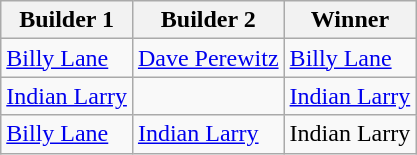<table class="wikitable">
<tr>
<th>Builder 1</th>
<th>Builder 2</th>
<th>Winner</th>
</tr>
<tr>
<td><a href='#'>Billy Lane</a></td>
<td><a href='#'>Dave Perewitz</a></td>
<td><a href='#'>Billy Lane</a></td>
</tr>
<tr>
<td><a href='#'>Indian Larry</a></td>
<td></td>
<td><a href='#'>Indian Larry</a></td>
</tr>
<tr>
<td><a href='#'>Billy Lane</a></td>
<td><a href='#'>Indian Larry</a></td>
<td>Indian Larry</td>
</tr>
</table>
